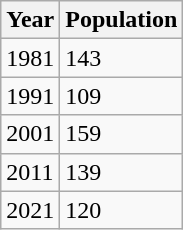<table class=wikitable>
<tr>
<th>Year</th>
<th>Population</th>
</tr>
<tr>
<td>1981</td>
<td>143</td>
</tr>
<tr>
<td>1991</td>
<td>109</td>
</tr>
<tr>
<td>2001</td>
<td>159</td>
</tr>
<tr>
<td>2011</td>
<td>139</td>
</tr>
<tr>
<td>2021</td>
<td>120</td>
</tr>
</table>
